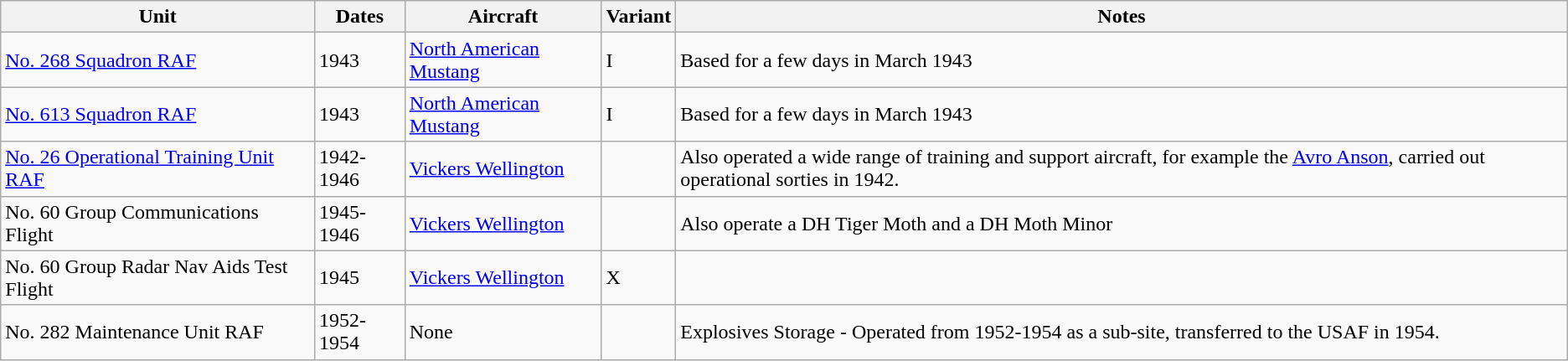<table class="wikitable">
<tr>
<th>Unit</th>
<th>Dates</th>
<th>Aircraft</th>
<th>Variant</th>
<th>Notes</th>
</tr>
<tr>
<td><a href='#'>No. 268 Squadron RAF</a></td>
<td>1943</td>
<td><a href='#'>North American Mustang</a></td>
<td>I</td>
<td>Based for a few days in March 1943</td>
</tr>
<tr>
<td><a href='#'>No. 613 Squadron RAF</a></td>
<td>1943</td>
<td><a href='#'>North American Mustang</a></td>
<td>I</td>
<td>Based for a few days in March 1943</td>
</tr>
<tr>
<td><a href='#'>No. 26 Operational Training Unit RAF</a></td>
<td>1942-1946</td>
<td><a href='#'>Vickers Wellington</a></td>
<td></td>
<td>Also operated a wide range of training and support aircraft, for example the <a href='#'>Avro Anson</a>, carried out operational sorties in 1942.</td>
</tr>
<tr>
<td>No. 60 Group Communications Flight</td>
<td>1945-1946</td>
<td><a href='#'>Vickers Wellington</a></td>
<td></td>
<td>Also operate a DH Tiger Moth and a DH Moth Minor</td>
</tr>
<tr>
<td>No. 60 Group Radar Nav Aids Test Flight</td>
<td>1945</td>
<td><a href='#'>Vickers Wellington</a></td>
<td>X</td>
<td></td>
</tr>
<tr>
<td>No. 282 Maintenance Unit RAF</td>
<td>1952-1954</td>
<td>None</td>
<td></td>
<td>Explosives Storage - Operated from 1952-1954 as a sub-site, transferred to the USAF in 1954.</td>
</tr>
</table>
